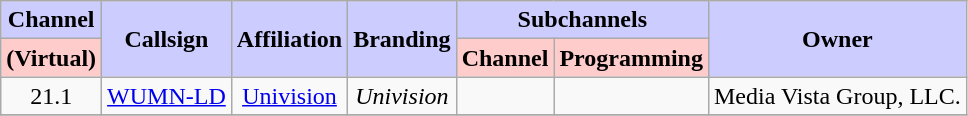<table class=wikitable style="text-align:center">
<tr>
<th style="background:#ccccff;">Channel</th>
<th style="background:#ccccff;" rowspan="2">Callsign</th>
<th style="background:#ccccff;" rowspan="2">Affiliation</th>
<th style="background:#ccccff;" rowspan="2">Branding</th>
<th style="background:#ccccff;" colspan="2">Subchannels</th>
<th style="background:#ccccff;" rowspan="2">Owner</th>
</tr>
<tr>
<th style="background:#ffcccc;">(Virtual)</th>
<th style="background:#ffcccc;">Channel</th>
<th style="background:#ffcccc">Programming</th>
</tr>
<tr>
<td>21.1</td>
<td><a href='#'>WUMN-LD</a></td>
<td><a href='#'>Univision</a></td>
<td><em>Univision</em></td>
<td></td>
<td style="text-align:left"></td>
<td style="text-align:left">Media Vista Group, LLC.</td>
</tr>
<tr>
</tr>
</table>
